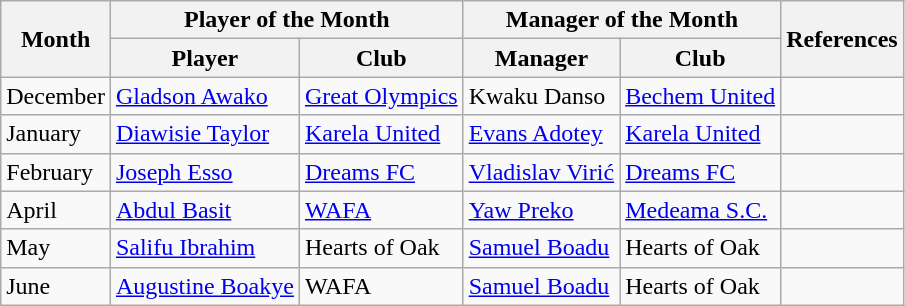<table class="wikitable">
<tr>
<th rowspan="2">Month</th>
<th colspan="2">Player of the Month</th>
<th colspan="2">Manager of the Month</th>
<th rowspan="2">References</th>
</tr>
<tr>
<th>Player</th>
<th>Club</th>
<th>Manager</th>
<th>Club</th>
</tr>
<tr>
<td>December</td>
<td> <a href='#'>Gladson Awako</a></td>
<td><a href='#'>Great Olympics</a></td>
<td> Kwaku Danso</td>
<td><a href='#'>Bechem United</a></td>
<td align="center"></td>
</tr>
<tr>
<td>January</td>
<td> <a href='#'>Diawisie Taylor</a></td>
<td><a href='#'>Karela United</a></td>
<td> <a href='#'>Evans Adotey</a></td>
<td><a href='#'>Karela United</a></td>
<td></td>
</tr>
<tr>
<td>February</td>
<td> <a href='#'>Joseph Esso</a></td>
<td><a href='#'>Dreams FC</a></td>
<td> <a href='#'>Vladislav Virić</a></td>
<td><a href='#'>Dreams FC</a></td>
<td></td>
</tr>
<tr>
<td>April</td>
<td> <a href='#'>Abdul Basit</a></td>
<td><a href='#'>WAFA</a></td>
<td> <a href='#'>Yaw Preko</a></td>
<td><a href='#'>Medeama S.C.</a></td>
<td></td>
</tr>
<tr>
<td>May</td>
<td> <a href='#'>Salifu Ibrahim</a></td>
<td>Hearts of Oak</td>
<td> <a href='#'>Samuel Boadu</a></td>
<td>Hearts of Oak</td>
<td></td>
</tr>
<tr>
<td>June</td>
<td> <a href='#'>Augustine Boakye</a></td>
<td>WAFA</td>
<td> <a href='#'>Samuel Boadu</a></td>
<td>Hearts of Oak</td>
<td></td>
</tr>
</table>
